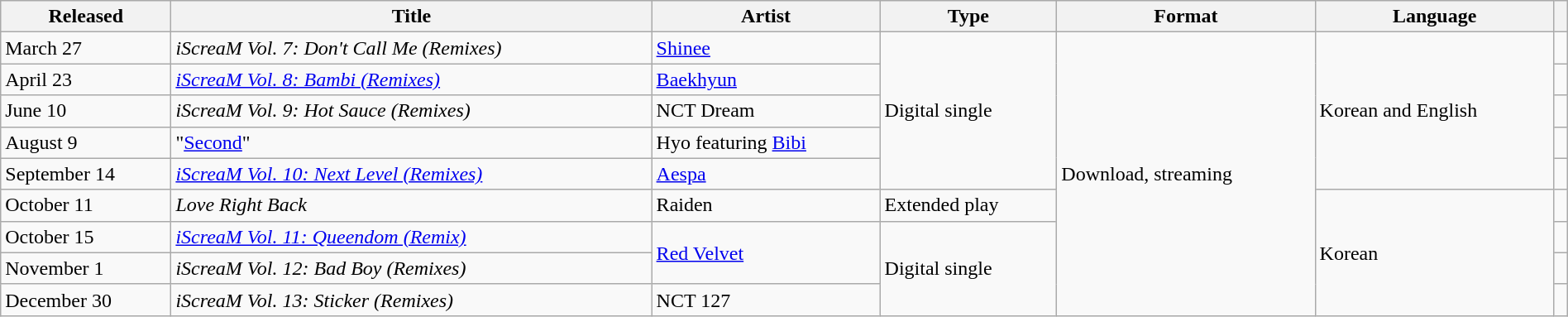<table class="wikitable" width="100%">
<tr>
<th scope="col">Released</th>
<th scope="col">Title</th>
<th scope="col">Artist</th>
<th scope="col">Type</th>
<th scope="col">Format</th>
<th scope="col">Language</th>
<th scope="col" class="unsortable"></th>
</tr>
<tr>
<td>March 27</td>
<td><em>iScreaM Vol. 7: Don't Call Me (Remixes)</em></td>
<td><a href='#'>Shinee</a></td>
<td rowspan="5">Digital single</td>
<td rowspan="9">Download, streaming</td>
<td rowspan="5">Korean and English</td>
<td></td>
</tr>
<tr>
<td>April 23</td>
<td><em><a href='#'>iScreaM Vol. 8: Bambi (Remixes)</a></em></td>
<td><a href='#'>Baekhyun</a></td>
<td></td>
</tr>
<tr>
<td>June 10</td>
<td><em>iScreaM Vol. 9: Hot Sauce (Remixes)</em></td>
<td>NCT Dream</td>
<td></td>
</tr>
<tr>
<td>August 9</td>
<td>"<a href='#'>Second</a>"</td>
<td>Hyo featuring <a href='#'>Bibi</a></td>
<td></td>
</tr>
<tr>
<td>September 14</td>
<td><em><a href='#'>iScreaM Vol. 10: Next Level (Remixes)</a></em></td>
<td><a href='#'>Aespa</a></td>
<td></td>
</tr>
<tr>
<td>October 11</td>
<td><em>Love Right Back</em></td>
<td>Raiden</td>
<td>Extended play</td>
<td rowspan="4">Korean</td>
<td></td>
</tr>
<tr>
<td>October 15</td>
<td><em><a href='#'>iScreaM Vol. 11: Queendom (Remix)</a></em></td>
<td rowspan="2"><a href='#'>Red Velvet</a></td>
<td rowspan="3">Digital single</td>
<td></td>
</tr>
<tr>
<td>November 1</td>
<td><em>iScreaM Vol. 12: Bad Boy (Remixes)</em></td>
<td></td>
</tr>
<tr>
<td>December 30</td>
<td><em>iScreaM Vol. 13: Sticker (Remixes)</em></td>
<td>NCT 127</td>
<td></td>
</tr>
</table>
